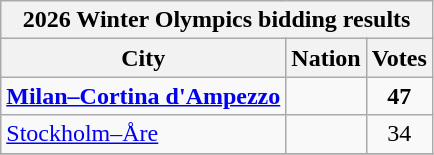<table class="wikitable">
<tr>
<th colspan="3">2026 Winter Olympics bidding results</th>
</tr>
<tr>
<th>City</th>
<th>Nation</th>
<th>Votes</th>
</tr>
<tr>
<td><strong><a href='#'>Milan–Cortina d'Ampezzo</a></strong></td>
<td><strong></strong></td>
<td align=center><strong>47</strong></td>
</tr>
<tr>
<td><a href='#'>Stockholm–Åre</a></td>
<td></td>
<td align=center>34</td>
</tr>
<tr>
</tr>
</table>
